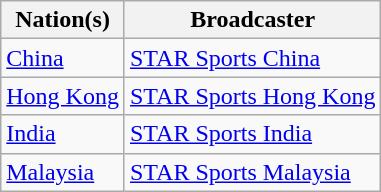<table class="wikitable">
<tr>
<th>Nation(s)</th>
<th>Broadcaster</th>
</tr>
<tr>
<td><a href='#'>China</a></td>
<td><a href='#'>STAR Sports China</a></td>
</tr>
<tr>
<td><a href='#'>Hong Kong</a></td>
<td><a href='#'>STAR Sports Hong Kong</a></td>
</tr>
<tr>
<td><a href='#'>India</a></td>
<td><a href='#'>STAR Sports India</a></td>
</tr>
<tr>
<td><a href='#'>Malaysia</a></td>
<td><a href='#'>STAR Sports Malaysia</a></td>
</tr>
</table>
